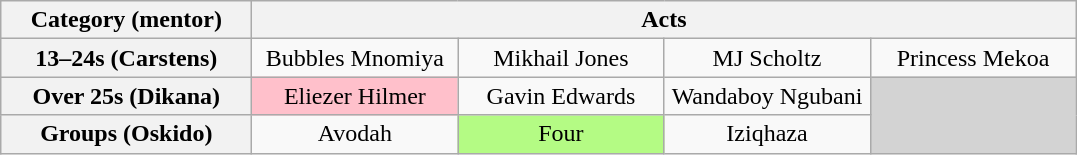<table class="wikitable" style="text-align:center">
<tr>
<th style="width:160px;">Category (mentor)</th>
<th colspan="4">Acts</th>
</tr>
<tr>
<th>13–24s (Carstens)</th>
<td style = "width:130px;">Bubbles Mnomiya</td>
<td style = "width:130px;">Mikhail Jones</td>
<td style = "width:130px;">MJ Scholtz</td>
<td style = "width:130px;">Princess Mekoa</td>
</tr>
<tr>
<th>Over 25s (Dikana)</th>
<td style="background:pink;">Eliezer Hilmer</td>
<td>Gavin Edwards</td>
<td>Wandaboy Ngubani</td>
<td style="width:130px; background:lightgrey" rowspan="2"></td>
</tr>
<tr>
<th>Groups (Oskido)</th>
<td>Avodah</td>
<td style = "width:130px; background:#B4FB84;">Four</td>
<td>Iziqhaza</td>
</tr>
</table>
